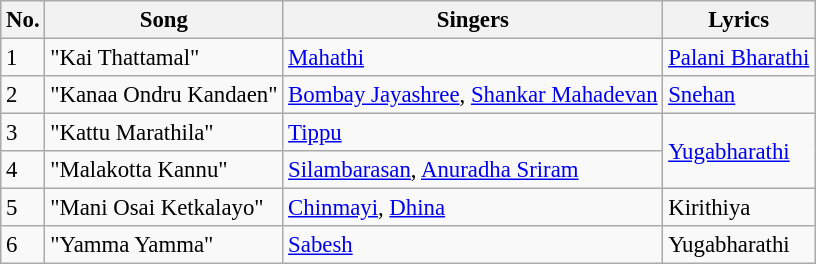<table class="wikitable" style="font-size:95%;">
<tr>
<th>No.</th>
<th>Song</th>
<th>Singers</th>
<th>Lyrics</th>
</tr>
<tr>
<td>1</td>
<td>"Kai Thattamal"</td>
<td><a href='#'>Mahathi</a></td>
<td><a href='#'>Palani Bharathi</a></td>
</tr>
<tr>
<td>2</td>
<td>"Kanaa Ondru Kandaen"</td>
<td><a href='#'>Bombay Jayashree</a>, <a href='#'>Shankar Mahadevan</a></td>
<td><a href='#'>Snehan</a></td>
</tr>
<tr>
<td>3</td>
<td>"Kattu Marathila"</td>
<td><a href='#'>Tippu</a></td>
<td rowspan=2><a href='#'>Yugabharathi</a></td>
</tr>
<tr>
<td>4</td>
<td>"Malakotta Kannu"</td>
<td><a href='#'>Silambarasan</a>, <a href='#'>Anuradha Sriram</a></td>
</tr>
<tr>
<td>5</td>
<td>"Mani Osai Ketkalayo"</td>
<td><a href='#'>Chinmayi</a>, <a href='#'>Dhina</a></td>
<td>Kirithiya</td>
</tr>
<tr>
<td>6</td>
<td>"Yamma Yamma"</td>
<td><a href='#'>Sabesh</a></td>
<td>Yugabharathi</td>
</tr>
</table>
